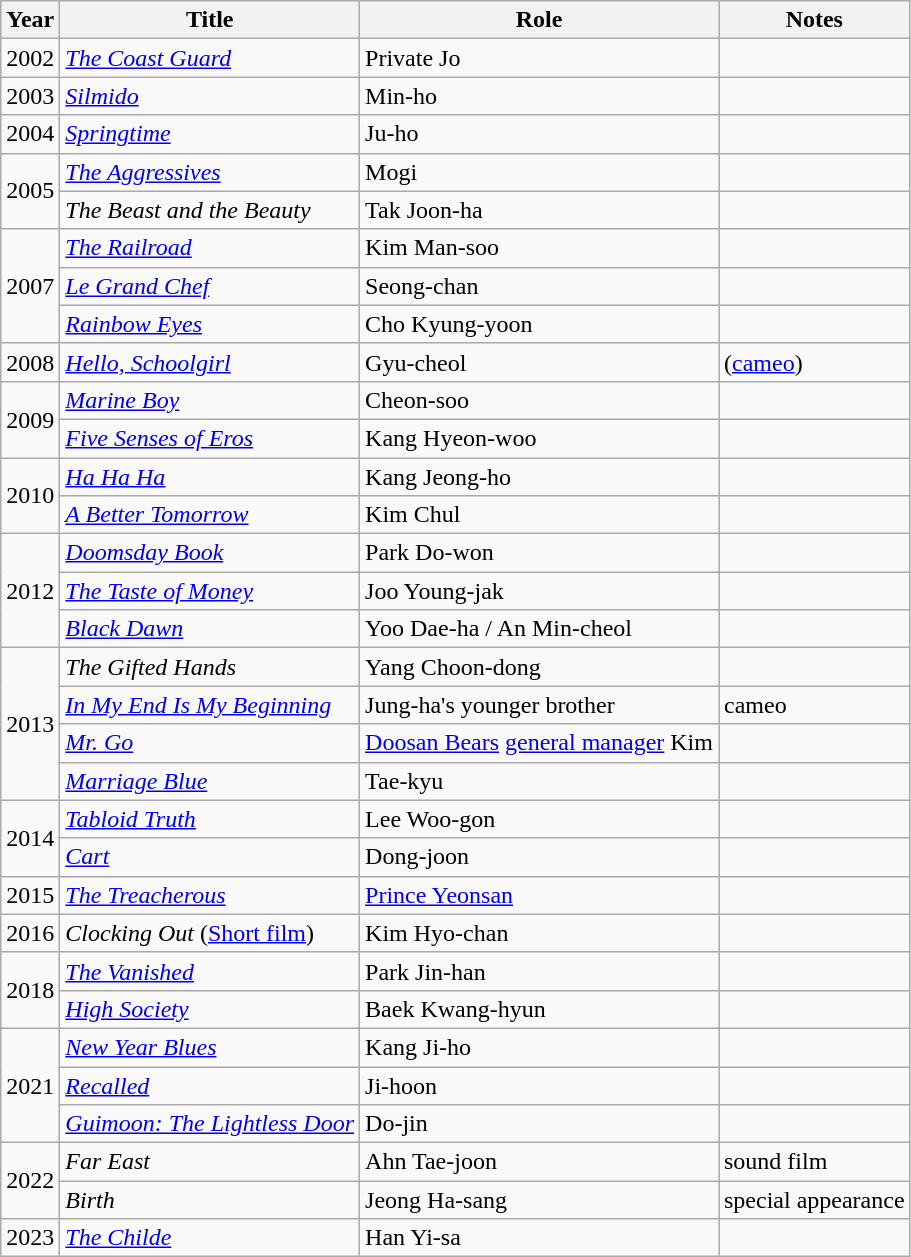<table class="wikitable sortable">
<tr>
<th>Year</th>
<th>Title</th>
<th>Role</th>
<th>Notes</th>
</tr>
<tr>
<td>2002</td>
<td><em><a href='#'>The Coast Guard</a></em></td>
<td>Private Jo</td>
<td></td>
</tr>
<tr>
<td>2003</td>
<td><em><a href='#'>Silmido</a></em></td>
<td>Min-ho</td>
<td></td>
</tr>
<tr>
<td>2004</td>
<td><em><a href='#'>Springtime</a></em></td>
<td>Ju-ho</td>
<td></td>
</tr>
<tr>
<td rowspan=2>2005</td>
<td><em><a href='#'>The Aggressives</a></em></td>
<td>Mogi</td>
<td></td>
</tr>
<tr>
<td><em>The Beast and the Beauty</em></td>
<td>Tak Joon-ha</td>
<td></td>
</tr>
<tr>
<td rowspan=3>2007</td>
<td><em><a href='#'>The Railroad</a></em></td>
<td>Kim Man-soo</td>
<td></td>
</tr>
<tr>
<td><em><a href='#'>Le Grand Chef</a></em></td>
<td>Seong-chan</td>
<td></td>
</tr>
<tr>
<td><em><a href='#'>Rainbow Eyes</a></em></td>
<td>Cho Kyung-yoon</td>
<td></td>
</tr>
<tr>
<td>2008</td>
<td><em><a href='#'>Hello, Schoolgirl</a></em></td>
<td>Gyu-cheol</td>
<td>(<a href='#'>cameo</a>)</td>
</tr>
<tr>
<td rowspan=2>2009</td>
<td><em><a href='#'>Marine Boy</a></em></td>
<td>Cheon-soo</td>
<td></td>
</tr>
<tr>
<td><em><a href='#'>Five Senses of Eros</a></em></td>
<td>Kang Hyeon-woo</td>
<td></td>
</tr>
<tr>
<td rowspan=2>2010</td>
<td><em><a href='#'>Ha Ha Ha</a></em></td>
<td>Kang Jeong-ho</td>
<td></td>
</tr>
<tr>
<td><em><a href='#'>A Better Tomorrow</a></em></td>
<td>Kim Chul</td>
<td></td>
</tr>
<tr>
<td rowspan=3>2012</td>
<td><em><a href='#'>Doomsday Book</a></em></td>
<td>Park Do-won</td>
<td></td>
</tr>
<tr>
<td><em><a href='#'>The Taste of Money</a></em></td>
<td>Joo Young-jak</td>
<td></td>
</tr>
<tr>
<td><em><a href='#'>Black Dawn</a></em></td>
<td>Yoo Dae-ha / An Min-cheol</td>
<td></td>
</tr>
<tr>
<td rowspan=4>2013</td>
<td><em>The Gifted Hands</em></td>
<td>Yang Choon-dong</td>
<td></td>
</tr>
<tr>
<td><em><a href='#'>In My End Is My Beginning</a></em></td>
<td>Jung-ha's younger brother</td>
<td>cameo</td>
</tr>
<tr>
<td><em><a href='#'>Mr. Go</a></em></td>
<td><a href='#'>Doosan Bears</a> <a href='#'>general manager</a> Kim</td>
<td></td>
</tr>
<tr>
<td><em><a href='#'>Marriage Blue</a></em></td>
<td>Tae-kyu</td>
<td></td>
</tr>
<tr>
<td rowspan=2>2014</td>
<td><em><a href='#'>Tabloid Truth</a></em></td>
<td>Lee Woo-gon</td>
<td></td>
</tr>
<tr>
<td><em><a href='#'>Cart</a></em></td>
<td>Dong-joon</td>
<td></td>
</tr>
<tr>
<td>2015</td>
<td><em><a href='#'>The Treacherous</a></em></td>
<td><a href='#'>Prince Yeonsan</a></td>
<td></td>
</tr>
<tr>
<td>2016</td>
<td><em>Clocking Out</em> (<a href='#'>Short film</a>)</td>
<td>Kim Hyo-chan</td>
<td></td>
</tr>
<tr>
<td rowspan=2>2018</td>
<td><em><a href='#'>The Vanished</a></em></td>
<td>Park Jin-han</td>
<td></td>
</tr>
<tr>
<td><em><a href='#'>High Society</a></em></td>
<td>Baek Kwang-hyun</td>
<td></td>
</tr>
<tr>
<td rowspan=3>2021</td>
<td><em><a href='#'>New Year Blues</a></em></td>
<td>Kang Ji-ho</td>
<td></td>
</tr>
<tr>
<td><em><a href='#'>Recalled</a></em></td>
<td>Ji-hoon</td>
<td></td>
</tr>
<tr>
<td><em><a href='#'>Guimoon: The Lightless Door</a></em></td>
<td>Do-jin</td>
<td></td>
</tr>
<tr>
<td rowspan=2>2022</td>
<td><em>Far East</em></td>
<td>Ahn Tae-joon</td>
<td>sound film</td>
</tr>
<tr>
<td><em>Birth</em></td>
<td>Jeong Ha-sang</td>
<td>special appearance</td>
</tr>
<tr>
<td>2023</td>
<td><em><a href='#'>The Childe</a></em></td>
<td>Han Yi-sa</td>
<td></td>
</tr>
</table>
